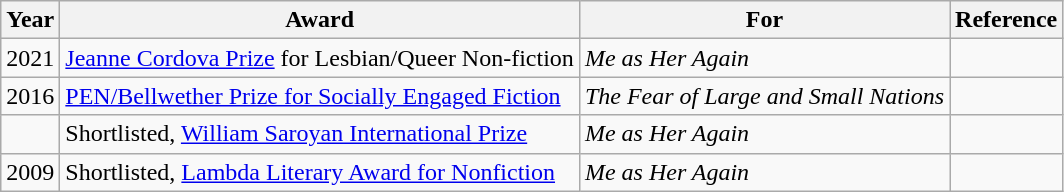<table class="wikitable">
<tr>
<th>Year</th>
<th>Award</th>
<th>For</th>
<th>Reference</th>
</tr>
<tr>
<td>2021</td>
<td><a href='#'>Jeanne Cordova Prize</a> for Lesbian/Queer Non-fiction</td>
<td><em>Me as Her Again</em></td>
<td></td>
</tr>
<tr>
<td>2016</td>
<td><a href='#'>PEN/Bellwether Prize for Socially Engaged Fiction</a></td>
<td><em>The Fear of Large and Small Nations</em></td>
<td></td>
</tr>
<tr>
<td></td>
<td>Shortlisted, <a href='#'>William Saroyan International Prize</a></td>
<td><em>Me as Her Again</em></td>
<td></td>
</tr>
<tr>
<td>2009</td>
<td>Shortlisted, <a href='#'>Lambda Literary Award for Nonfiction</a></td>
<td><em>Me as Her Again</em></td>
<td></td>
</tr>
</table>
